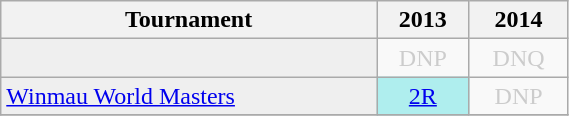<table class="wikitable" style="width:30%; margin:0">
<tr>
<th>Tournament</th>
<th>2013</th>
<th>2014</th>
</tr>
<tr>
<td style="background:#efefef;"></td>
<td style="text-align:center; color:#ccc;">DNP</td>
<td style="text-align:center; color:#ccc;">DNQ</td>
</tr>
<tr>
<td style="background:#efefef;"><a href='#'>Winmau World Masters</a></td>
<td style="text-align:center; background:#afeeee;"><a href='#'>2R</a></td>
<td style="text-align:center; color:#ccc;">DNP</td>
</tr>
<tr>
</tr>
</table>
